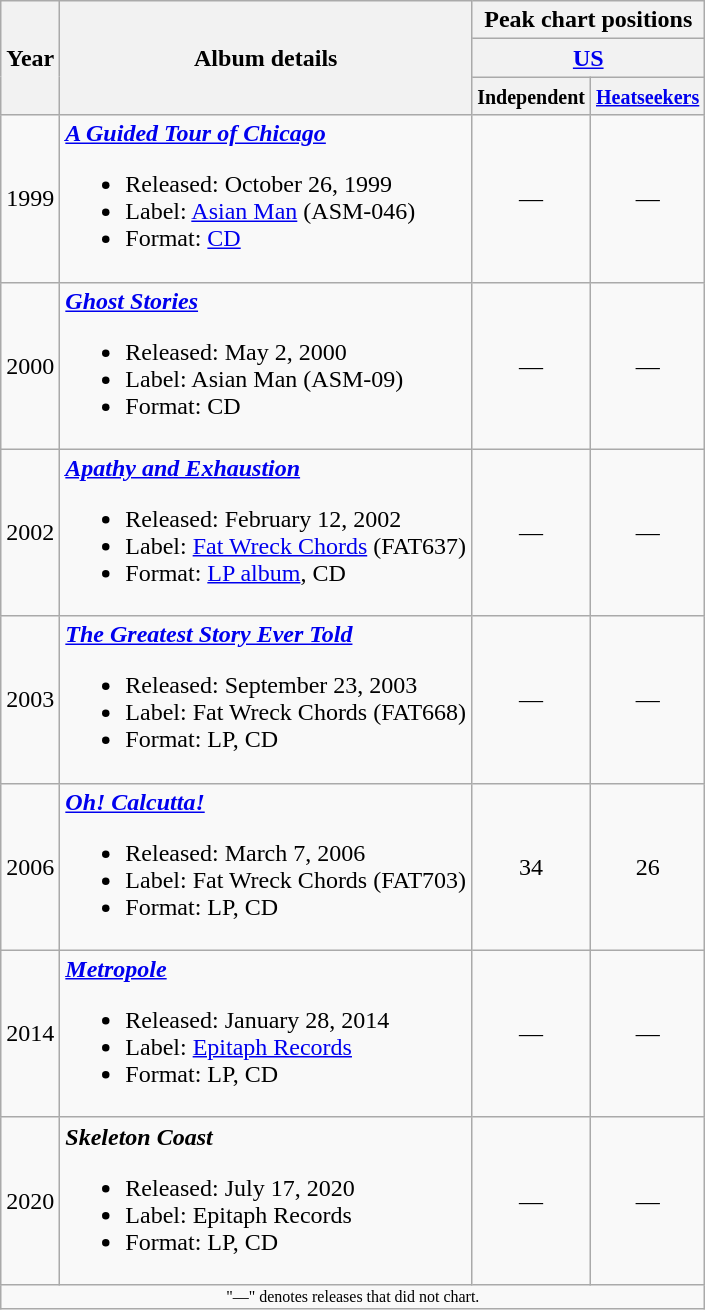<table class ="wikitable">
<tr>
<th rowspan="3">Year</th>
<th rowspan="3">Album details</th>
<th colspan="2">Peak chart positions</th>
</tr>
<tr>
<th colspan="2" align="center"><a href='#'>US</a></th>
</tr>
<tr>
<th><small>Independent</small><br></th>
<th><small><a href='#'>Heatseekers</a></small><br></th>
</tr>
<tr>
<td>1999</td>
<td><strong><em><a href='#'>A Guided Tour of Chicago</a></em></strong><br><ul><li>Released: October 26, 1999</li><li>Label: <a href='#'>Asian Man</a> (ASM-046)</li><li>Format: <a href='#'>CD</a></li></ul></td>
<td align="center"> —</td>
<td align="center"> —</td>
</tr>
<tr>
<td>2000</td>
<td><strong><em><a href='#'>Ghost Stories</a></em></strong><br><ul><li>Released: May 2, 2000</li><li>Label: Asian Man (ASM-09)</li><li>Format: CD</li></ul></td>
<td align="center"> —</td>
<td align="center"> —</td>
</tr>
<tr>
<td>2002</td>
<td><strong><em><a href='#'>Apathy and Exhaustion</a></em></strong><br><ul><li>Released: February 12, 2002</li><li>Label: <a href='#'>Fat Wreck Chords</a> (FAT637)</li><li>Format: <a href='#'>LP album</a>, CD</li></ul></td>
<td align="center"> —</td>
<td align="center"> —</td>
</tr>
<tr>
<td>2003</td>
<td><strong><em><a href='#'>The Greatest Story Ever Told</a></em></strong><br><ul><li>Released: September 23, 2003</li><li>Label: Fat Wreck Chords (FAT668)</li><li>Format: LP, CD</li></ul></td>
<td align="center"> —</td>
<td align="center"> —</td>
</tr>
<tr>
<td>2006</td>
<td><strong><em><a href='#'>Oh! Calcutta!</a></em></strong><br><ul><li>Released: March 7, 2006</li><li>Label: Fat Wreck Chords (FAT703)</li><li>Format: LP, CD</li></ul></td>
<td align="center"> 34</td>
<td align="center"> 26</td>
</tr>
<tr>
<td>2014</td>
<td><strong><em><a href='#'>Metropole</a></em></strong><br><ul><li>Released: January 28, 2014</li><li>Label: <a href='#'>Epitaph Records</a></li><li>Format: LP, CD</li></ul></td>
<td align="center"> —</td>
<td align="center"> —</td>
</tr>
<tr>
<td>2020</td>
<td><strong><em>Skeleton Coast</em></strong><br><ul><li>Released: July 17, 2020</li><li>Label: Epitaph Records</li><li>Format: LP, CD</li></ul></td>
<td align="center"> —</td>
<td align="center"> —</td>
</tr>
<tr>
<td align="center" colspan="4" style="font-size: 8pt">"—" denotes releases that did not chart.</td>
</tr>
</table>
